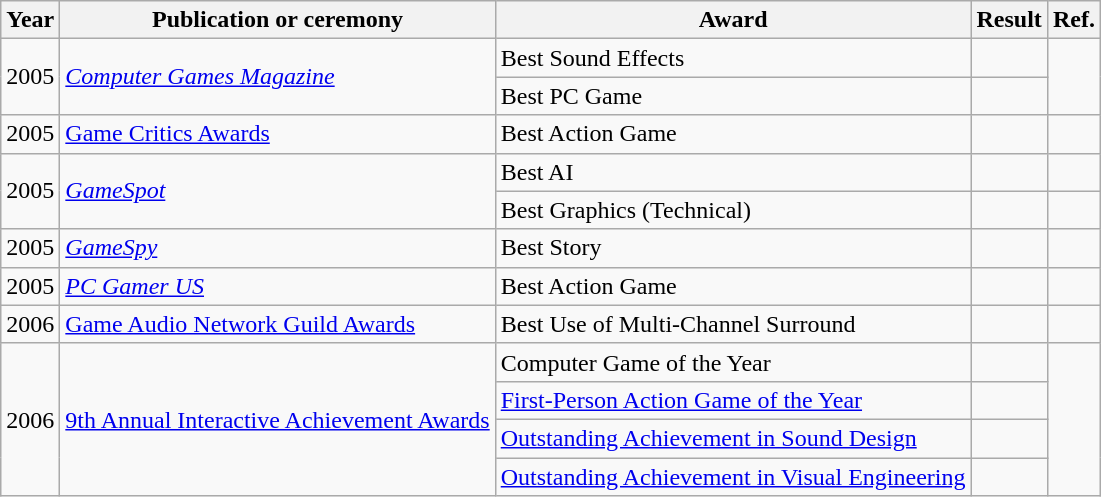<table class="wikitable">
<tr>
<th>Year</th>
<th>Publication or ceremony</th>
<th>Award</th>
<th>Result</th>
<th>Ref.</th>
</tr>
<tr>
<td rowspan="2">2005</td>
<td rowspan="2"><em><a href='#'>Computer Games Magazine</a></em></td>
<td>Best Sound Effects</td>
<td></td>
<td rowspan="2" style="text-align:center;"></td>
</tr>
<tr>
<td>Best PC Game</td>
<td></td>
</tr>
<tr>
<td>2005</td>
<td><a href='#'>Game Critics Awards</a></td>
<td>Best Action Game</td>
<td></td>
<td style="text-align:center;"></td>
</tr>
<tr>
<td rowspan="2">2005</td>
<td rowspan="2"><em><a href='#'>GameSpot</a></em></td>
<td>Best AI</td>
<td></td>
<td style="text-align:center;"></td>
</tr>
<tr>
<td>Best Graphics (Technical)</td>
<td></td>
<td style="text-align:center;"></td>
</tr>
<tr>
<td>2005</td>
<td><em><a href='#'>GameSpy</a></em></td>
<td>Best Story</td>
<td></td>
<td style="text-align:center;"></td>
</tr>
<tr>
<td>2005</td>
<td><em><a href='#'>PC Gamer US</a></em></td>
<td>Best Action Game</td>
<td></td>
<td style="text-align:center;"></td>
</tr>
<tr>
<td>2006</td>
<td><a href='#'>Game Audio Network Guild Awards</a></td>
<td>Best Use of Multi-Channel Surround</td>
<td> </td>
<td style="text-align:center;"></td>
</tr>
<tr>
<td rowspan="4" style="text-align:center;">2006</td>
<td rowspan="4" style="text-align:center;"><a href='#'>9th Annual Interactive Achievement Awards</a></td>
<td>Computer Game of the Year</td>
<td></td>
<td rowspan="4" style="text-align:center;"></td>
</tr>
<tr>
<td><a href='#'>First-Person Action Game of the Year</a></td>
<td></td>
</tr>
<tr>
<td><a href='#'>Outstanding Achievement in Sound Design</a></td>
<td></td>
</tr>
<tr>
<td><a href='#'>Outstanding Achievement in Visual Engineering</a></td>
<td></td>
</tr>
</table>
